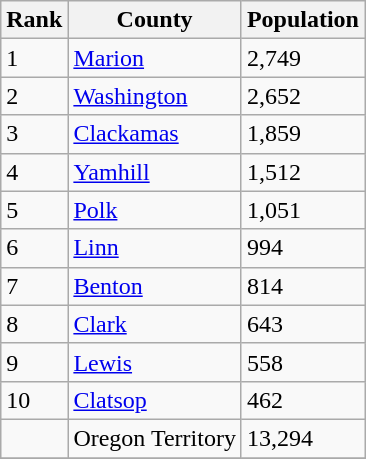<table class=wikitable>
<tr>
<th>Rank</th>
<th>County</th>
<th>Population</th>
</tr>
<tr>
<td>1</td>
<td><a href='#'>Marion</a></td>
<td>2,749</td>
</tr>
<tr>
<td>2</td>
<td><a href='#'>Washington</a></td>
<td>2,652</td>
</tr>
<tr>
<td>3</td>
<td><a href='#'>Clackamas</a></td>
<td>1,859</td>
</tr>
<tr>
<td>4</td>
<td><a href='#'>Yamhill</a></td>
<td>1,512</td>
</tr>
<tr>
<td>5</td>
<td><a href='#'>Polk</a></td>
<td>1,051</td>
</tr>
<tr>
<td>6</td>
<td><a href='#'>Linn</a></td>
<td>994</td>
</tr>
<tr>
<td>7</td>
<td><a href='#'>Benton</a></td>
<td>814</td>
</tr>
<tr>
<td>8</td>
<td><a href='#'>Clark</a></td>
<td>643</td>
</tr>
<tr>
<td>9</td>
<td><a href='#'>Lewis</a></td>
<td>558</td>
</tr>
<tr>
<td>10</td>
<td><a href='#'>Clatsop</a></td>
<td>462</td>
</tr>
<tr>
<td></td>
<td>Oregon Territory</td>
<td>13,294</td>
</tr>
<tr>
</tr>
</table>
